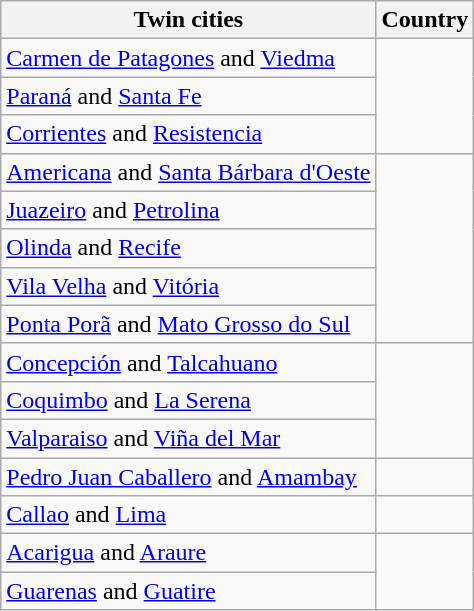<table class="wikitable sortable">
<tr>
<th>Twin cities</th>
<th>Country</th>
</tr>
<tr>
<td><a href='#'>Carmen de Patagones</a> and <a href='#'>Viedma</a></td>
<td rowspan="3"></td>
</tr>
<tr>
<td><a href='#'>Paraná</a> and <a href='#'>Santa Fe</a></td>
</tr>
<tr>
<td><a href='#'>Corrientes</a> and <a href='#'>Resistencia</a></td>
</tr>
<tr>
<td><a href='#'>Americana</a> and <a href='#'>Santa Bárbara d'Oeste</a></td>
<td rowspan="5"></td>
</tr>
<tr>
<td><a href='#'>Juazeiro</a> and <a href='#'>Petrolina</a></td>
</tr>
<tr>
<td><a href='#'>Olinda</a> and <a href='#'>Recife</a></td>
</tr>
<tr>
<td><a href='#'>Vila Velha</a> and <a href='#'>Vitória</a></td>
</tr>
<tr>
<td><a href='#'>Ponta Porã</a> and  <a href='#'>Mato Grosso do Sul</a></td>
</tr>
<tr>
<td><a href='#'>Concepción</a> and <a href='#'>Talcahuano</a></td>
<td rowspan="3"></td>
</tr>
<tr>
<td><a href='#'>Coquimbo</a> and <a href='#'>La Serena</a></td>
</tr>
<tr>
<td><a href='#'>Valparaiso</a> and <a href='#'>Viña del Mar</a></td>
</tr>
<tr>
<td><a href='#'>Pedro Juan Caballero</a> and <a href='#'>Amambay</a></td>
<td></td>
</tr>
<tr>
<td><a href='#'>Callao</a> and <a href='#'>Lima</a></td>
<td></td>
</tr>
<tr>
<td><a href='#'>Acarigua</a> and <a href='#'>Araure</a></td>
<td rowspan="2"></td>
</tr>
<tr>
<td><a href='#'>Guarenas</a> and <a href='#'>Guatire</a></td>
</tr>
</table>
